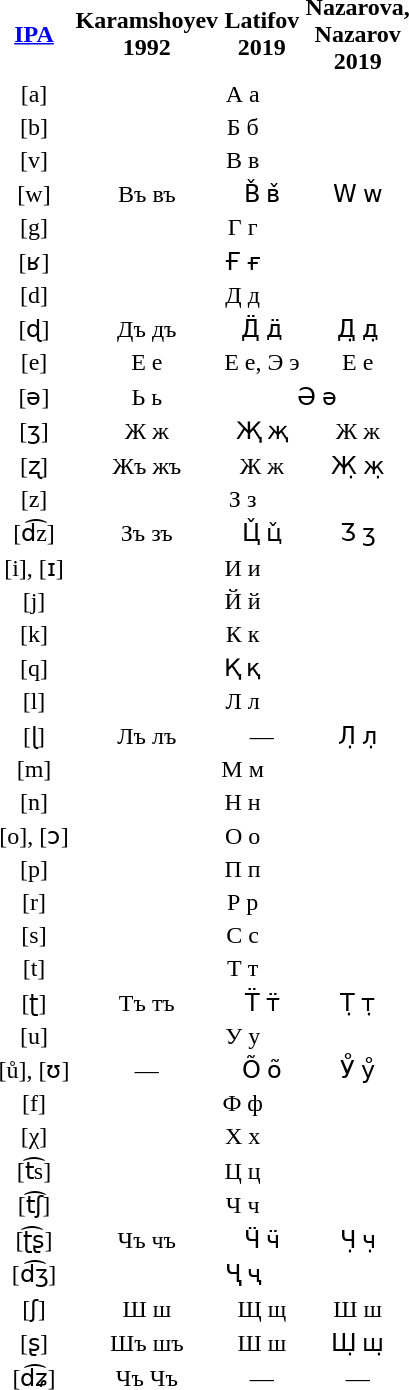<table class="standard" style="text-align: center;">
<tr>
<th><a href='#'>IPA</a></th>
<th>Karamshoyev<br>1992</th>
<th>Latifov<br>2019</th>
<th>Nazarova,<br>Nazarov<br>2019</th>
</tr>
<tr>
<td>[a]</td>
<td colspan=3>А а</td>
</tr>
<tr>
<td>[b]</td>
<td colspan=3>Б б</td>
</tr>
<tr>
<td>[v]</td>
<td colspan=3>В в</td>
</tr>
<tr>
<td>[w]</td>
<td>Въ въ</td>
<td>В̌ в̌</td>
<td>Ԝ ԝ</td>
</tr>
<tr>
<td>[g]</td>
<td colspan=3>Г г</td>
</tr>
<tr>
<td>[ʁ]</td>
<td colspan=3>Ғ ғ</td>
</tr>
<tr>
<td>[d]</td>
<td colspan=3>Д д</td>
</tr>
<tr>
<td>[ɖ]</td>
<td>Дъ дъ</td>
<td>Д̈ д̈</td>
<td>Д̣ д̣</td>
</tr>
<tr>
<td>[e]</td>
<td>Е е</td>
<td>Е е, Э э</td>
<td>Е е</td>
</tr>
<tr>
<td>[ə]</td>
<td>Ь ь</td>
<td colspan=2>Ә ә</td>
</tr>
<tr>
<td>[ʒ]</td>
<td>Ж ж</td>
<td>Җ җ</td>
<td>Ж ж</td>
</tr>
<tr>
<td>[ʐ]</td>
<td>Жъ жъ</td>
<td>Ж ж</td>
<td>Ж̣ ж̣</td>
</tr>
<tr>
<td>[z]</td>
<td colspan=3>З з</td>
</tr>
<tr>
<td>[d͡z]</td>
<td>Зъ зъ</td>
<td>Ц̌ ц̌</td>
<td>Ӡ ӡ</td>
</tr>
<tr>
<td>[i], [ɪ]</td>
<td colspan=3>И и</td>
</tr>
<tr>
<td>[j]</td>
<td colspan=3>Й й</td>
</tr>
<tr>
<td>[k]</td>
<td colspan=3>К к</td>
</tr>
<tr>
<td>[q]</td>
<td colspan=3>Қ қ</td>
</tr>
<tr>
<td>[l]</td>
<td colspan=3>Л л</td>
</tr>
<tr>
<td>[ɭ]</td>
<td>Лъ лъ</td>
<td>—</td>
<td>Л̣ л̣</td>
</tr>
<tr>
<td>[m]</td>
<td colspan=3>М м</td>
</tr>
<tr>
<td>[n]</td>
<td colspan=3>Н н</td>
</tr>
<tr>
<td>[o], [ɔ]</td>
<td colspan=3>О о</td>
</tr>
<tr>
<td>[p]</td>
<td colspan=3>П п</td>
</tr>
<tr>
<td>[r]</td>
<td colspan=3>Р р</td>
</tr>
<tr>
<td>[s]</td>
<td colspan=3>С с</td>
</tr>
<tr>
<td>[t]</td>
<td colspan=3>Т т</td>
</tr>
<tr>
<td>[ʈ]</td>
<td>Тъ тъ</td>
<td>Т̈ т̈</td>
<td>Т̣ т̣</td>
</tr>
<tr>
<td>[u]</td>
<td colspan=3>У у</td>
</tr>
<tr>
<td>[ů], [ʊ]</td>
<td>—</td>
<td>О̃ о̃</td>
<td>У̊ у̊</td>
</tr>
<tr>
<td>[f]</td>
<td colspan=3>Ф ф</td>
</tr>
<tr>
<td>[χ]</td>
<td colspan=3>Х х</td>
</tr>
<tr>
<td>[t͡s]</td>
<td colspan=3>Ц ц</td>
</tr>
<tr>
<td>[t͡ʃ]</td>
<td colspan=3>Ч ч</td>
</tr>
<tr>
<td>[ʈ͡ʂ]</td>
<td>Чъ чъ</td>
<td>Ӵ ӵ</td>
<td>Ч̣ ч̣</td>
</tr>
<tr>
<td>[d͡ʒ]</td>
<td colspan=3>Ҷ ҷ</td>
</tr>
<tr>
<td>[ʃ]</td>
<td>Ш ш</td>
<td>Щ щ</td>
<td>Ш ш</td>
</tr>
<tr>
<td>[ʂ]</td>
<td>Шъ шъ</td>
<td>Ш ш</td>
<td>Ш̣ ш̣</td>
</tr>
<tr>
<td>[d͡ʑ]</td>
<td>Чъ Чъ</td>
<td>—</td>
<td>—</td>
</tr>
</table>
